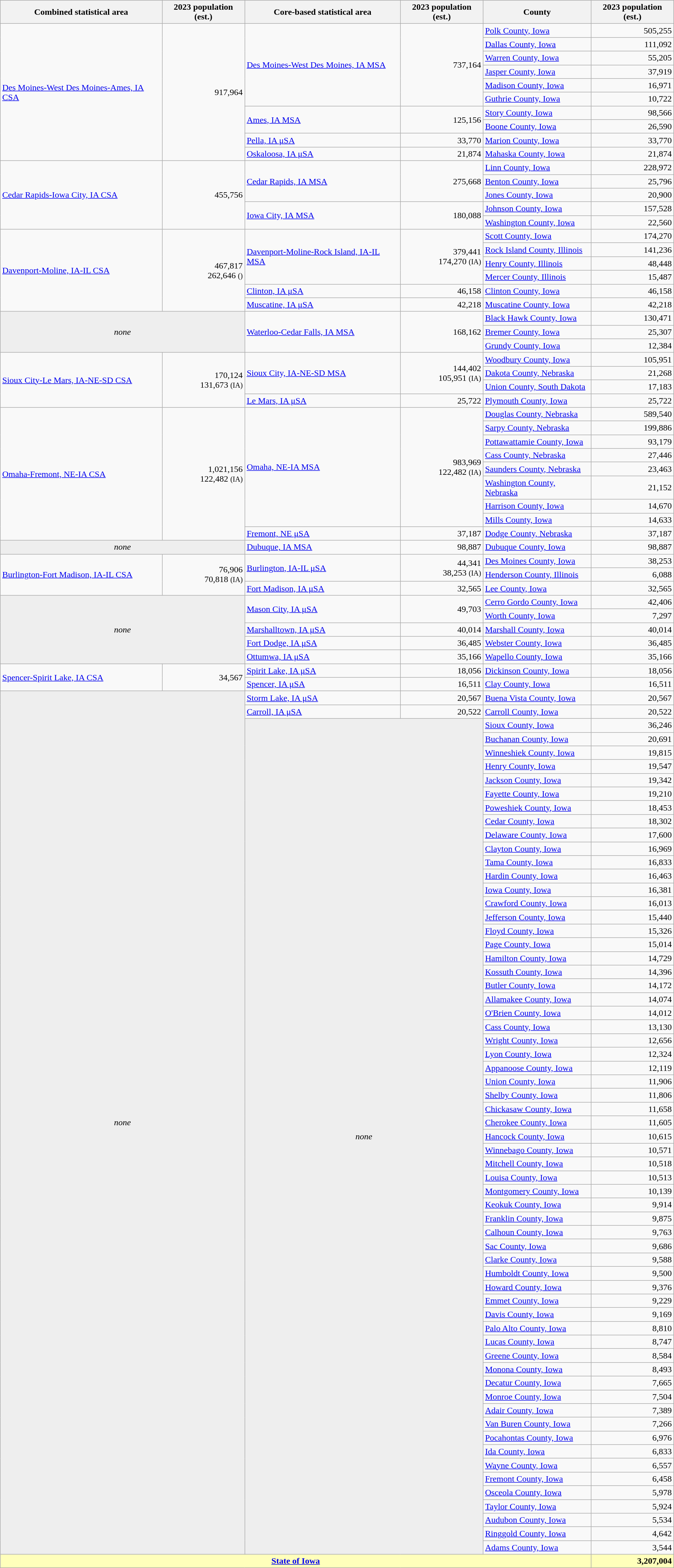<table class=wikitable>
<tr>
<th>Combined statistical area</th>
<th>2023 population (est.)</th>
<th>Core-based statistical area</th>
<th>2023 population (est.)</th>
<th>County</th>
<th>2023 population (est.)</th>
</tr>
<tr>
<td rowspan=10><a href='#'>Des Moines-West Des Moines-Ames, IA CSA</a></td>
<td rowspan=10 align=right>917,964</td>
<td rowspan=6><a href='#'>Des Moines-West Des Moines, IA MSA</a></td>
<td rowspan=6 align=right>737,164</td>
<td><a href='#'>Polk County, Iowa</a></td>
<td align=right>505,255</td>
</tr>
<tr>
<td><a href='#'>Dallas County, Iowa</a></td>
<td align=right>111,092</td>
</tr>
<tr>
<td><a href='#'>Warren County, Iowa</a></td>
<td align=right>55,205</td>
</tr>
<tr>
<td><a href='#'>Jasper County, Iowa</a></td>
<td align=right>37,919</td>
</tr>
<tr>
<td><a href='#'>Madison County, Iowa</a></td>
<td align=right>16,971</td>
</tr>
<tr>
<td><a href='#'>Guthrie County, Iowa</a></td>
<td align=right>10,722</td>
</tr>
<tr>
<td rowspan=2><a href='#'>Ames, IA MSA</a></td>
<td rowspan=2 align=right>125,156</td>
<td><a href='#'>Story County, Iowa</a></td>
<td align=right>98,566</td>
</tr>
<tr>
<td><a href='#'>Boone County, Iowa</a></td>
<td align=right>26,590</td>
</tr>
<tr>
<td rowspan=1><a href='#'>Pella, IA μSA</a></td>
<td rowspan=1 align=right>33,770</td>
<td><a href='#'>Marion County, Iowa</a></td>
<td align=right>33,770</td>
</tr>
<tr>
<td rowspan=1><a href='#'>Oskaloosa, IA μSA</a></td>
<td rowspan=1 align=right>21,874</td>
<td><a href='#'>Mahaska County, Iowa</a></td>
<td align=right>21,874</td>
</tr>
<tr>
<td rowspan=5><a href='#'>Cedar Rapids-Iowa City, IA CSA</a></td>
<td rowspan=5 align=right>455,756</td>
<td rowspan=3><a href='#'>Cedar Rapids, IA MSA</a></td>
<td rowspan=3 align=right>275,668</td>
<td><a href='#'>Linn County, Iowa</a></td>
<td align=right>228,972</td>
</tr>
<tr>
<td><a href='#'>Benton County, Iowa</a></td>
<td align=right>25,796</td>
</tr>
<tr>
<td><a href='#'>Jones County, Iowa</a></td>
<td align=right>20,900</td>
</tr>
<tr>
<td rowspan=2><a href='#'>Iowa City, IA MSA</a></td>
<td rowspan=2 align=right>180,088</td>
<td><a href='#'>Johnson County, Iowa</a></td>
<td align=right>157,528</td>
</tr>
<tr>
<td><a href='#'>Washington County, Iowa</a></td>
<td align=right>22,560</td>
</tr>
<tr>
<td rowspan=6><a href='#'><span>Davenport-Moline, IA-IL CSA</span></a></td>
<td rowspan=6 align=right><span>467,817</span><br>262,646 <small>()</small></td>
<td rowspan=4><a href='#'><span>Davenport-Moline-Rock Island, IA-IL MSA</span></a></td>
<td rowspan=4 align=right><span>379,441</span><br>174,270 <small>(IA)</small></td>
<td><a href='#'>Scott County, Iowa</a></td>
<td align=right>174,270</td>
</tr>
<tr>
<td><a href='#'><span>Rock Island County, Illinois</span></a></td>
<td align=right><span>141,236</span></td>
</tr>
<tr>
<td><a href='#'><span>Henry County, Illinois</span></a></td>
<td align=right><span>48,448</span></td>
</tr>
<tr>
<td><a href='#'><span>Mercer County, Illinois</span></a></td>
<td align=right><span>15,487</span></td>
</tr>
<tr>
<td rowspan=1><a href='#'>Clinton, IA μSA</a></td>
<td rowspan=1 align=right>46,158</td>
<td><a href='#'>Clinton County, Iowa</a></td>
<td align=right>46,158</td>
</tr>
<tr>
<td rowspan=1><a href='#'>Muscatine, IA μSA</a></td>
<td rowspan=1 align=right>42,218</td>
<td><a href='#'>Muscatine County, Iowa</a></td>
<td align=right>42,218</td>
</tr>
<tr>
<td rowspan=3 colspan=2 align=center bgcolor=#EEEEEE><em>none</em></td>
<td rowspan=3><a href='#'>Waterloo-Cedar Falls, IA MSA</a></td>
<td rowspan=3 align=right>168,162</td>
<td><a href='#'>Black Hawk County, Iowa</a></td>
<td align=right>130,471</td>
</tr>
<tr>
<td><a href='#'>Bremer County, Iowa</a></td>
<td align=right>25,307</td>
</tr>
<tr>
<td><a href='#'>Grundy County, Iowa</a></td>
<td align=right>12,384</td>
</tr>
<tr>
<td rowspan=4><a href='#'><span>Sioux City-Le Mars, IA-NE-SD CSA</span></a></td>
<td rowspan=4 align=right><span>170,124</span><br>131,673 <small>(IA)</small></td>
<td rowspan=3><a href='#'><span>Sioux City, IA-NE-SD MSA</span></a></td>
<td rowspan=3 align=right><span>144,402</span><br>105,951 <small>(IA)</small></td>
<td><a href='#'>Woodbury County, Iowa</a></td>
<td align=right>105,951</td>
</tr>
<tr>
<td><a href='#'><span>Dakota County, Nebraska</span></a></td>
<td align=right><span>21,268</span></td>
</tr>
<tr>
<td><a href='#'><span>Union County, South Dakota</span></a></td>
<td align=right><span>17,183</span></td>
</tr>
<tr>
<td rowspan=1><a href='#'>Le Mars, IA μSA</a></td>
<td rowspan=1 align=right>25,722</td>
<td><a href='#'>Plymouth County, Iowa</a></td>
<td align=right>25,722</td>
</tr>
<tr>
<td rowspan=9><a href='#'><span>Omaha-Fremont, NE-IA CSA</span></a></td>
<td rowspan=9 align=right><span>1,021,156</span><br>122,482 <small>(IA)</small></td>
<td rowspan=8><a href='#'><span>Omaha, NE-IA MSA</span></a></td>
<td rowspan=8 align=right><span>983,969</span><br>122,482 <small>(IA)</small></td>
<td><a href='#'><span>Douglas County, Nebraska</span></a></td>
<td align=right><span>589,540</span></td>
</tr>
<tr>
<td><a href='#'><span>Sarpy County, Nebraska</span></a></td>
<td align=right><span>199,886</span></td>
</tr>
<tr>
<td><a href='#'>Pottawattamie County, Iowa</a></td>
<td align=right>93,179</td>
</tr>
<tr>
<td><a href='#'><span>Cass County, Nebraska</span></a></td>
<td align=right><span>27,446</span></td>
</tr>
<tr>
<td><a href='#'><span>Saunders County, Nebraska</span></a></td>
<td align=right><span>23,463</span></td>
</tr>
<tr>
<td><a href='#'><span>Washington County, Nebraska</span></a></td>
<td align=right><span>21,152</span></td>
</tr>
<tr>
<td><a href='#'>Harrison County, Iowa</a></td>
<td align=right>14,670</td>
</tr>
<tr>
<td><a href='#'>Mills County, Iowa</a></td>
<td align=right>14,633</td>
</tr>
<tr>
<td rowspan=1><a href='#'><span>Fremont, NE μSA</span></a></td>
<td rowspan=1 align=right><span>37,187</span></td>
<td><a href='#'><span>Dodge County, Nebraska</span></a></td>
<td align=right><span>37,187</span></td>
</tr>
<tr>
<td rowspan=1 colspan=2 align=center bgcolor=#EEEEEE><em>none</em></td>
<td rowspan=1><a href='#'>Dubuque, IA MSA</a></td>
<td rowspan=1 align=right>98,887</td>
<td><a href='#'>Dubuque County, Iowa</a></td>
<td align=right>98,887</td>
</tr>
<tr>
<td rowspan=3><a href='#'><span>Burlington-Fort Madison, IA-IL CSA</span></a></td>
<td rowspan=3 align=right><span>76,906</span><br>70,818 <small>(IA)</small></td>
<td rowspan=2><a href='#'><span>Burlington, IA-IL μSA</span></a></td>
<td rowspan=2 align=right><span>44,341</span><br>38,253 <small>(IA)</small></td>
<td><a href='#'>Des Moines County, Iowa</a></td>
<td align=right>38,253</td>
</tr>
<tr>
<td><a href='#'><span>Henderson County, Illinois</span></a></td>
<td align=right><span>6,088</span></td>
</tr>
<tr>
<td rowspan=1><a href='#'>Fort Madison, IA μSA</a></td>
<td rowspan=1 align=right>32,565</td>
<td><a href='#'>Lee County, Iowa</a></td>
<td align=right>32,565</td>
</tr>
<tr>
<td rowspan=5 colspan=2 align=center bgcolor=#EEEEEE><em>none</em></td>
<td rowspan=2><a href='#'>Mason City, IA μSA</a></td>
<td rowspan=2 align=right>49,703</td>
<td><a href='#'>Cerro Gordo County, Iowa</a></td>
<td align=right>42,406</td>
</tr>
<tr>
<td><a href='#'>Worth County, Iowa</a></td>
<td align=right>7,297</td>
</tr>
<tr>
<td rowspan=1><a href='#'>Marshalltown, IA μSA</a></td>
<td rowspan=1 align=right>40,014</td>
<td><a href='#'>Marshall County, Iowa</a></td>
<td align=right>40,014</td>
</tr>
<tr>
<td rowspan=1><a href='#'>Fort Dodge, IA μSA</a></td>
<td rowspan=1 align=right>36,485</td>
<td><a href='#'>Webster County, Iowa</a></td>
<td align=right>36,485</td>
</tr>
<tr>
<td rowspan=1><a href='#'>Ottumwa, IA μSA</a></td>
<td rowspan=1 align=right>35,166</td>
<td><a href='#'>Wapello County, Iowa</a></td>
<td align=right>35,166</td>
</tr>
<tr>
<td rowspan=2><a href='#'>Spencer-Spirit Lake, IA CSA</a></td>
<td rowspan=2 align=right>34,567</td>
<td rowspan=1><a href='#'>Spirit Lake, IA μSA</a></td>
<td rowspan=1 align=right>18,056</td>
<td><a href='#'>Dickinson County, Iowa</a></td>
<td align=right>18,056</td>
</tr>
<tr>
<td rowspan=1><a href='#'>Spencer, IA μSA</a></td>
<td rowspan=1 align=right>16,511</td>
<td><a href='#'>Clay County, Iowa</a></td>
<td align=right>16,511</td>
</tr>
<tr>
<td rowspan=63 colspan=2 align=center bgcolor=#EEEEEE><em>none</em></td>
<td rowspan=1><a href='#'>Storm Lake, IA μSA</a></td>
<td rowspan=1 align=right>20,567</td>
<td><a href='#'>Buena Vista County, Iowa</a></td>
<td align=right>20,567</td>
</tr>
<tr>
<td rowspan=1><a href='#'>Carroll, IA μSA</a></td>
<td rowspan=1 align=right>20,522</td>
<td><a href='#'>Carroll County, Iowa</a></td>
<td align=right>20,522</td>
</tr>
<tr>
<td rowspan=61 colspan=2 align=center bgcolor=#EEEEEE><em>none</em></td>
<td><a href='#'>Sioux County, Iowa</a></td>
<td align=right>36,246</td>
</tr>
<tr>
<td><a href='#'>Buchanan County, Iowa</a></td>
<td align=right>20,691</td>
</tr>
<tr>
<td><a href='#'>Winneshiek County, Iowa</a></td>
<td align=right>19,815</td>
</tr>
<tr>
<td><a href='#'>Henry County, Iowa</a></td>
<td align=right>19,547</td>
</tr>
<tr>
<td><a href='#'>Jackson County, Iowa</a></td>
<td align=right>19,342</td>
</tr>
<tr>
<td><a href='#'>Fayette County, Iowa</a></td>
<td align=right>19,210</td>
</tr>
<tr>
<td><a href='#'>Poweshiek County, Iowa</a></td>
<td align=right>18,453</td>
</tr>
<tr>
<td><a href='#'>Cedar County, Iowa</a></td>
<td align=right>18,302</td>
</tr>
<tr>
<td><a href='#'>Delaware County, Iowa</a></td>
<td align=right>17,600</td>
</tr>
<tr>
<td><a href='#'>Clayton County, Iowa</a></td>
<td align=right>16,969</td>
</tr>
<tr>
<td><a href='#'>Tama County, Iowa</a></td>
<td align=right>16,833</td>
</tr>
<tr>
<td><a href='#'>Hardin County, Iowa</a></td>
<td align=right>16,463</td>
</tr>
<tr>
<td><a href='#'>Iowa County, Iowa</a></td>
<td align=right>16,381</td>
</tr>
<tr>
<td><a href='#'>Crawford County, Iowa</a></td>
<td align=right>16,013</td>
</tr>
<tr>
<td><a href='#'>Jefferson County, Iowa</a></td>
<td align=right>15,440</td>
</tr>
<tr>
<td><a href='#'>Floyd County, Iowa</a></td>
<td align=right>15,326</td>
</tr>
<tr>
<td><a href='#'>Page County, Iowa</a></td>
<td align=right>15,014</td>
</tr>
<tr>
<td><a href='#'>Hamilton County, Iowa</a></td>
<td align=right>14,729</td>
</tr>
<tr>
<td><a href='#'>Kossuth County, Iowa</a></td>
<td align=right>14,396</td>
</tr>
<tr>
<td><a href='#'>Butler County, Iowa</a></td>
<td align=right>14,172</td>
</tr>
<tr>
<td><a href='#'>Allamakee County, Iowa</a></td>
<td align=right>14,074</td>
</tr>
<tr>
<td><a href='#'>O'Brien County, Iowa</a></td>
<td align=right>14,012</td>
</tr>
<tr>
<td><a href='#'>Cass County, Iowa</a></td>
<td align=right>13,130</td>
</tr>
<tr>
<td><a href='#'>Wright County, Iowa</a></td>
<td align=right>12,656</td>
</tr>
<tr>
<td><a href='#'>Lyon County, Iowa</a></td>
<td align=right>12,324</td>
</tr>
<tr>
<td><a href='#'>Appanoose County, Iowa</a></td>
<td align=right>12,119</td>
</tr>
<tr>
<td><a href='#'>Union County, Iowa</a></td>
<td align=right>11,906</td>
</tr>
<tr>
<td><a href='#'>Shelby County, Iowa</a></td>
<td align=right>11,806</td>
</tr>
<tr>
<td><a href='#'>Chickasaw County, Iowa</a></td>
<td align=right>11,658</td>
</tr>
<tr>
<td><a href='#'>Cherokee County, Iowa</a></td>
<td align=right>11,605</td>
</tr>
<tr>
<td><a href='#'>Hancock County, Iowa</a></td>
<td align=right>10,615</td>
</tr>
<tr>
<td><a href='#'>Winnebago County, Iowa</a></td>
<td align=right>10,571</td>
</tr>
<tr>
<td><a href='#'>Mitchell County, Iowa</a></td>
<td align=right>10,518</td>
</tr>
<tr>
<td><a href='#'>Louisa County, Iowa</a></td>
<td align=right>10,513</td>
</tr>
<tr>
<td><a href='#'>Montgomery County, Iowa</a></td>
<td align=right>10,139</td>
</tr>
<tr>
<td><a href='#'>Keokuk County, Iowa</a></td>
<td align=right>9,914</td>
</tr>
<tr>
<td><a href='#'>Franklin County, Iowa</a></td>
<td align=right>9,875</td>
</tr>
<tr>
<td><a href='#'>Calhoun County, Iowa</a></td>
<td align=right>9,763</td>
</tr>
<tr>
<td><a href='#'>Sac County, Iowa</a></td>
<td align=right>9,686</td>
</tr>
<tr>
<td><a href='#'>Clarke County, Iowa</a></td>
<td align=right>9,588</td>
</tr>
<tr>
<td><a href='#'>Humboldt County, Iowa</a></td>
<td align=right>9,500</td>
</tr>
<tr>
<td><a href='#'>Howard County, Iowa</a></td>
<td align=right>9,376</td>
</tr>
<tr>
<td><a href='#'>Emmet County, Iowa</a></td>
<td align=right>9,229</td>
</tr>
<tr>
<td><a href='#'>Davis County, Iowa</a></td>
<td align=right>9,169</td>
</tr>
<tr>
<td><a href='#'>Palo Alto County, Iowa</a></td>
<td align=right>8,810</td>
</tr>
<tr>
<td><a href='#'>Lucas County, Iowa</a></td>
<td align=right>8,747</td>
</tr>
<tr>
<td><a href='#'>Greene County, Iowa</a></td>
<td align=right>8,584</td>
</tr>
<tr>
<td><a href='#'>Monona County, Iowa</a></td>
<td align=right>8,493</td>
</tr>
<tr>
<td><a href='#'>Decatur County, Iowa</a></td>
<td align=right>7,665</td>
</tr>
<tr>
<td><a href='#'>Monroe County, Iowa</a></td>
<td align=right>7,504</td>
</tr>
<tr>
<td><a href='#'>Adair County, Iowa</a></td>
<td align=right>7,389</td>
</tr>
<tr>
<td><a href='#'>Van Buren County, Iowa</a></td>
<td align=right>7,266</td>
</tr>
<tr>
<td><a href='#'>Pocahontas County, Iowa</a></td>
<td align=right>6,976</td>
</tr>
<tr>
<td><a href='#'>Ida County, Iowa</a></td>
<td align=right>6,833</td>
</tr>
<tr>
<td><a href='#'>Wayne County, Iowa</a></td>
<td align=right>6,557</td>
</tr>
<tr>
<td><a href='#'>Fremont County, Iowa</a></td>
<td align=right>6,458</td>
</tr>
<tr>
<td><a href='#'>Osceola County, Iowa</a></td>
<td align=right>5,978</td>
</tr>
<tr>
<td><a href='#'>Taylor County, Iowa</a></td>
<td align=right>5,924</td>
</tr>
<tr>
<td><a href='#'>Audubon County, Iowa</a></td>
<td align=right>5,534</td>
</tr>
<tr>
<td><a href='#'>Ringgold County, Iowa</a></td>
<td align=right>4,642</td>
</tr>
<tr>
<td><a href='#'>Adams County, Iowa</a></td>
<td align=right>3,544</td>
</tr>
<tr style="font-weight:bold;" bgcolor=#FFFFBB>
<td colspan=5 align=center><a href='#'>State of Iowa</a></td>
<td align=right>3,207,004</td>
</tr>
</table>
